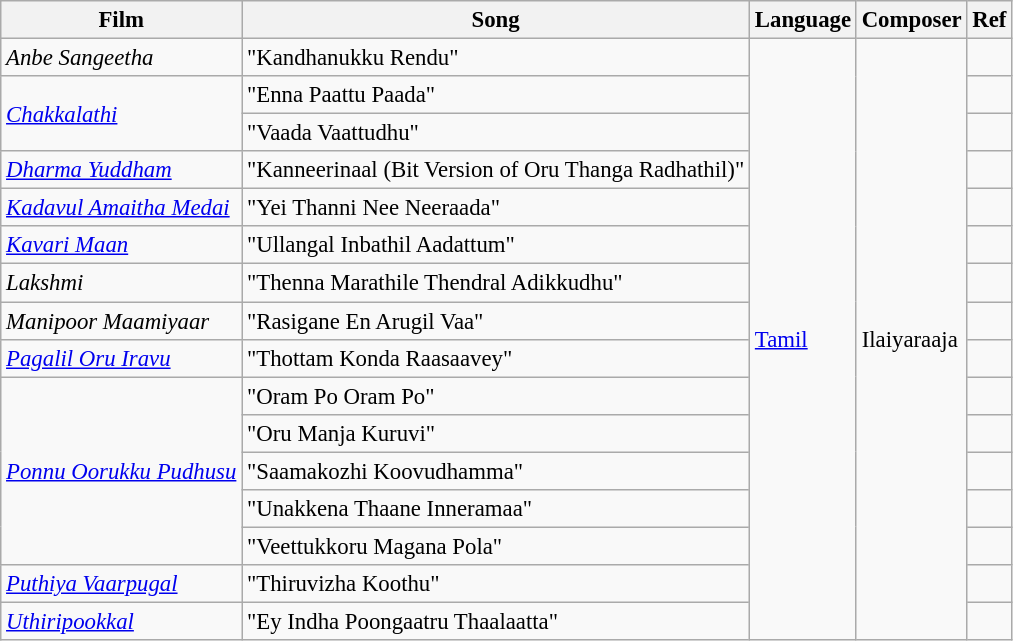<table class="wikitable sortable" style="font-size:95%;">
<tr>
<th>Film</th>
<th>Song</th>
<th>Language</th>
<th>Composer</th>
<th>Ref</th>
</tr>
<tr>
<td><em>Anbe Sangeetha</em></td>
<td>"Kandhanukku Rendu"</td>
<td rowspan="16"><a href='#'>Tamil</a></td>
<td rowspan="16">Ilaiyaraaja</td>
<td></td>
</tr>
<tr>
<td rowspan="2"><em><a href='#'>Chakkalathi</a></em></td>
<td>"Enna Paattu Paada"</td>
<td></td>
</tr>
<tr>
<td>"Vaada Vaattudhu"</td>
<td></td>
</tr>
<tr>
<td><em><a href='#'>Dharma Yuddham</a></em></td>
<td>"Kanneerinaal (Bit Version of Oru Thanga Radhathil)"</td>
<td></td>
</tr>
<tr>
<td><em><a href='#'>Kadavul Amaitha Medai</a></em></td>
<td>"Yei Thanni Nee Neeraada"</td>
<td></td>
</tr>
<tr>
<td><em><a href='#'>Kavari Maan</a></em></td>
<td>"Ullangal Inbathil Aadattum"</td>
<td></td>
</tr>
<tr>
<td><em>Lakshmi</em></td>
<td>"Thenna Marathile Thendral Adikkudhu"</td>
<td></td>
</tr>
<tr>
<td><em>Manipoor Maamiyaar</em></td>
<td>"Rasigane En Arugil Vaa"</td>
<td></td>
</tr>
<tr>
<td><em><a href='#'>Pagalil Oru Iravu</a></em></td>
<td>"Thottam Konda Raasaavey"</td>
<td></td>
</tr>
<tr>
<td rowspan="5"><em><a href='#'>Ponnu Oorukku Pudhusu</a></em></td>
<td>"Oram Po Oram Po"</td>
<td></td>
</tr>
<tr>
<td>"Oru Manja Kuruvi"</td>
<td></td>
</tr>
<tr>
<td>"Saamakozhi Koovudhamma"</td>
<td></td>
</tr>
<tr>
<td>"Unakkena Thaane Inneramaa"</td>
<td></td>
</tr>
<tr>
<td>"Veettukkoru Magana Pola"</td>
<td></td>
</tr>
<tr>
<td><em><a href='#'>Puthiya Vaarpugal</a></em></td>
<td>"Thiruvizha Koothu"</td>
<td></td>
</tr>
<tr>
<td><em><a href='#'>Uthiripookkal</a></em></td>
<td>"Ey Indha Poongaatru Thaalaatta"</td>
<td></td>
</tr>
</table>
